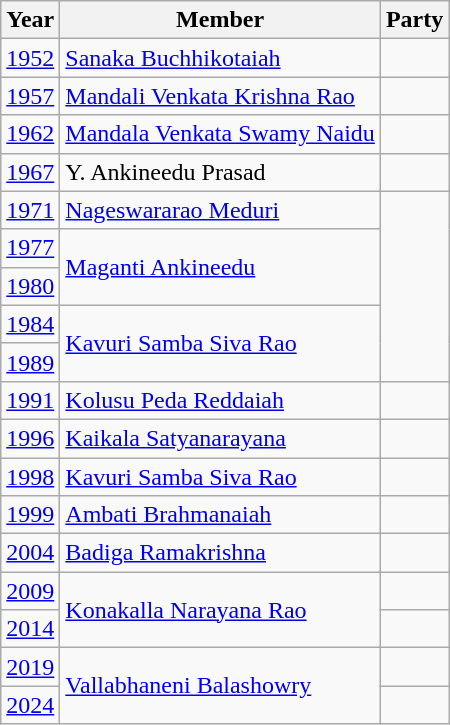<table class="wikitable sortable">
<tr>
<th>Year</th>
<th>Member</th>
<th colspan =2>Party</th>
</tr>
<tr>
<td><a href='#'>1952</a></td>
<td><a href='#'>Sanaka Buchhikotaiah</a></td>
<td></td>
</tr>
<tr>
<td><a href='#'>1957</a></td>
<td><a href='#'>Mandali Venkata Krishna Rao</a></td>
<td></td>
</tr>
<tr>
<td><a href='#'>1962</a></td>
<td><a href='#'>Mandala Venkata Swamy Naidu</a></td>
<td></td>
</tr>
<tr>
<td><a href='#'>1967</a></td>
<td>Y. Ankineedu Prasad</td>
<td></td>
</tr>
<tr>
<td><a href='#'>1971</a></td>
<td><a href='#'>Nageswararao Meduri</a></td>
</tr>
<tr>
<td><a href='#'>1977</a></td>
<td rowspan="2"><a href='#'>Maganti Ankineedu</a></td>
</tr>
<tr>
<td><a href='#'>1980</a></td>
</tr>
<tr>
<td><a href='#'>1984</a></td>
<td rowspan="2"><a href='#'>Kavuri Samba Siva Rao</a></td>
</tr>
<tr>
<td><a href='#'>1989</a></td>
</tr>
<tr>
<td><a href='#'>1991</a></td>
<td><a href='#'>Kolusu Peda Reddaiah</a></td>
<td></td>
</tr>
<tr>
<td><a href='#'>1996</a></td>
<td><a href='#'>Kaikala Satyanarayana</a></td>
</tr>
<tr>
<td><a href='#'>1998</a></td>
<td><a href='#'>Kavuri Samba Siva Rao</a></td>
<td></td>
</tr>
<tr>
<td><a href='#'>1999</a></td>
<td><a href='#'>Ambati Brahmanaiah</a></td>
<td></td>
</tr>
<tr>
<td><a href='#'>2004</a></td>
<td><a href='#'>Badiga Ramakrishna</a></td>
<td></td>
</tr>
<tr>
<td><a href='#'>2009</a></td>
<td rowspan="2"><a href='#'>Konakalla Narayana Rao</a></td>
<td></td>
</tr>
<tr>
<td><a href='#'>2014</a></td>
</tr>
<tr>
<td><a href='#'>2019</a></td>
<td rowspan=2><a href='#'>Vallabhaneni Balashowry</a></td>
<td></td>
</tr>
<tr>
<td><a href='#'>2024</a></td>
<td></td>
</tr>
</table>
